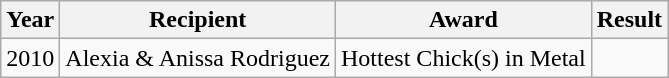<table class="wikitable">
<tr>
<th>Year</th>
<th>Recipient</th>
<th>Award</th>
<th>Result</th>
</tr>
<tr>
<td>2010</td>
<td>Alexia & Anissa Rodriguez</td>
<td>Hottest Chick(s) in Metal</td>
<td></td>
</tr>
</table>
